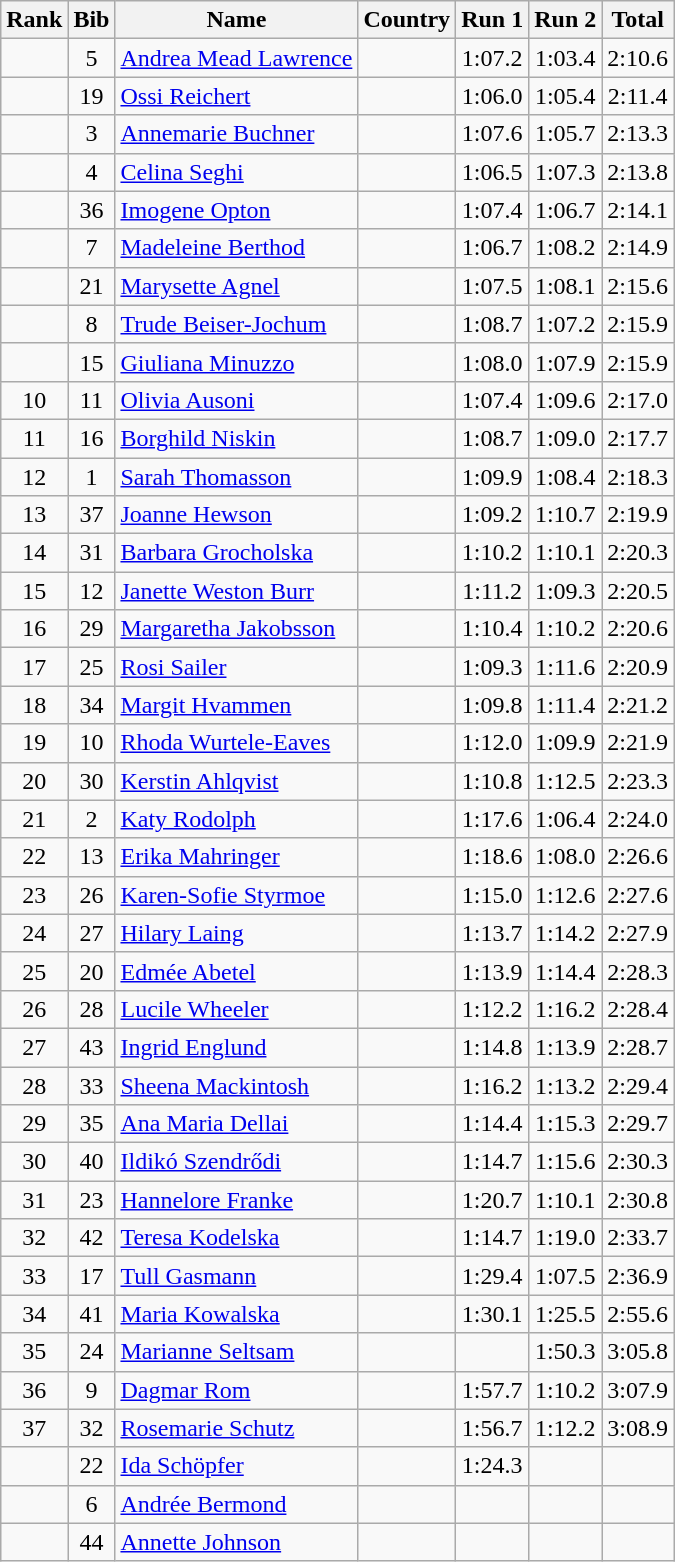<table class="wikitable sortable" style="text-align:center">
<tr>
<th>Rank</th>
<th>Bib</th>
<th>Name</th>
<th>Country</th>
<th>Run 1</th>
<th>Run 2</th>
<th>Total</th>
</tr>
<tr>
<td></td>
<td>5</td>
<td align=left><a href='#'>Andrea Mead Lawrence</a></td>
<td align=left></td>
<td>1:07.2</td>
<td>1:03.4</td>
<td>2:10.6</td>
</tr>
<tr>
<td></td>
<td>19</td>
<td align=left><a href='#'>Ossi Reichert</a></td>
<td align=left></td>
<td>1:06.0</td>
<td>1:05.4</td>
<td>2:11.4</td>
</tr>
<tr>
<td></td>
<td>3</td>
<td align=left><a href='#'>Annemarie Buchner</a></td>
<td align=left></td>
<td>1:07.6</td>
<td>1:05.7</td>
<td>2:13.3</td>
</tr>
<tr>
<td></td>
<td>4</td>
<td align=left><a href='#'>Celina Seghi</a></td>
<td align=left></td>
<td>1:06.5</td>
<td>1:07.3</td>
<td>2:13.8</td>
</tr>
<tr>
<td></td>
<td>36</td>
<td align=left><a href='#'>Imogene Opton</a></td>
<td align=left></td>
<td>1:07.4</td>
<td>1:06.7</td>
<td>2:14.1</td>
</tr>
<tr>
<td></td>
<td>7</td>
<td align=left><a href='#'>Madeleine Berthod</a></td>
<td align=left></td>
<td>1:06.7</td>
<td>1:08.2</td>
<td>2:14.9</td>
</tr>
<tr>
<td></td>
<td>21</td>
<td align=left><a href='#'>Marysette Agnel</a></td>
<td align=left></td>
<td>1:07.5</td>
<td>1:08.1</td>
<td>2:15.6</td>
</tr>
<tr>
<td></td>
<td>8</td>
<td align=left><a href='#'>Trude Beiser-Jochum</a></td>
<td align=left></td>
<td>1:08.7</td>
<td>1:07.2</td>
<td>2:15.9</td>
</tr>
<tr>
<td></td>
<td>15</td>
<td align=left><a href='#'>Giuliana Minuzzo</a></td>
<td align=left></td>
<td>1:08.0</td>
<td>1:07.9</td>
<td>2:15.9</td>
</tr>
<tr>
<td>10</td>
<td>11</td>
<td align=left><a href='#'>Olivia Ausoni</a></td>
<td align=left></td>
<td>1:07.4</td>
<td>1:09.6</td>
<td>2:17.0</td>
</tr>
<tr>
<td>11</td>
<td>16</td>
<td align=left><a href='#'>Borghild Niskin</a></td>
<td align=left></td>
<td>1:08.7</td>
<td>1:09.0</td>
<td>2:17.7</td>
</tr>
<tr>
<td>12</td>
<td>1</td>
<td align=left><a href='#'>Sarah Thomasson</a></td>
<td align=left></td>
<td>1:09.9</td>
<td>1:08.4</td>
<td>2:18.3</td>
</tr>
<tr>
<td>13</td>
<td>37</td>
<td align=left><a href='#'>Joanne Hewson</a></td>
<td align=left></td>
<td>1:09.2</td>
<td>1:10.7</td>
<td>2:19.9</td>
</tr>
<tr>
<td>14</td>
<td>31</td>
<td align=left><a href='#'>Barbara Grocholska</a></td>
<td align=left></td>
<td>1:10.2</td>
<td>1:10.1</td>
<td>2:20.3</td>
</tr>
<tr>
<td>15</td>
<td>12</td>
<td align=left><a href='#'>Janette Weston Burr</a></td>
<td align=left></td>
<td>1:11.2</td>
<td>1:09.3</td>
<td>2:20.5</td>
</tr>
<tr>
<td>16</td>
<td>29</td>
<td align=left><a href='#'>Margaretha Jakobsson</a></td>
<td align=left></td>
<td>1:10.4</td>
<td>1:10.2</td>
<td>2:20.6</td>
</tr>
<tr>
<td>17</td>
<td>25</td>
<td align=left><a href='#'>Rosi Sailer</a></td>
<td align=left></td>
<td>1:09.3</td>
<td>1:11.6</td>
<td>2:20.9</td>
</tr>
<tr>
<td>18</td>
<td>34</td>
<td align=left><a href='#'>Margit Hvammen</a></td>
<td align=left></td>
<td>1:09.8</td>
<td>1:11.4</td>
<td>2:21.2</td>
</tr>
<tr>
<td>19</td>
<td>10</td>
<td align=left><a href='#'>Rhoda Wurtele-Eaves</a></td>
<td align=left></td>
<td>1:12.0</td>
<td>1:09.9</td>
<td>2:21.9</td>
</tr>
<tr>
<td>20</td>
<td>30</td>
<td align=left><a href='#'>Kerstin Ahlqvist</a></td>
<td align=left></td>
<td>1:10.8</td>
<td>1:12.5</td>
<td>2:23.3</td>
</tr>
<tr>
<td>21</td>
<td>2</td>
<td align=left><a href='#'>Katy Rodolph</a></td>
<td align=left></td>
<td>1:17.6</td>
<td>1:06.4</td>
<td>2:24.0</td>
</tr>
<tr>
<td>22</td>
<td>13</td>
<td align=left><a href='#'>Erika Mahringer</a></td>
<td align=left></td>
<td>1:18.6</td>
<td>1:08.0</td>
<td>2:26.6</td>
</tr>
<tr>
<td>23</td>
<td>26</td>
<td align=left><a href='#'>Karen-Sofie Styrmoe</a></td>
<td align=left></td>
<td>1:15.0</td>
<td>1:12.6</td>
<td>2:27.6</td>
</tr>
<tr>
<td>24</td>
<td>27</td>
<td align=left><a href='#'>Hilary Laing</a></td>
<td align=left></td>
<td>1:13.7</td>
<td>1:14.2</td>
<td>2:27.9</td>
</tr>
<tr>
<td>25</td>
<td>20</td>
<td align=left><a href='#'>Edmée Abetel</a></td>
<td align=left></td>
<td>1:13.9</td>
<td>1:14.4</td>
<td>2:28.3</td>
</tr>
<tr>
<td>26</td>
<td>28</td>
<td align=left><a href='#'>Lucile Wheeler</a></td>
<td align=left></td>
<td>1:12.2</td>
<td>1:16.2</td>
<td>2:28.4</td>
</tr>
<tr>
<td>27</td>
<td>43</td>
<td align=left><a href='#'>Ingrid Englund</a></td>
<td align=left></td>
<td>1:14.8</td>
<td>1:13.9</td>
<td>2:28.7</td>
</tr>
<tr>
<td>28</td>
<td>33</td>
<td align=left><a href='#'>Sheena Mackintosh</a></td>
<td align=left></td>
<td>1:16.2</td>
<td>1:13.2</td>
<td>2:29.4</td>
</tr>
<tr>
<td>29</td>
<td>35</td>
<td align=left><a href='#'>Ana Maria Dellai</a></td>
<td align=left></td>
<td>1:14.4</td>
<td>1:15.3</td>
<td>2:29.7</td>
</tr>
<tr>
<td>30</td>
<td>40</td>
<td align=left><a href='#'>Ildikó Szendrődi</a></td>
<td align=left></td>
<td>1:14.7</td>
<td>1:15.6</td>
<td>2:30.3</td>
</tr>
<tr>
<td>31</td>
<td>23</td>
<td align=left><a href='#'>Hannelore Franke</a></td>
<td align=left></td>
<td>1:20.7</td>
<td>1:10.1</td>
<td>2:30.8</td>
</tr>
<tr>
<td>32</td>
<td>42</td>
<td align=left><a href='#'>Teresa Kodelska</a></td>
<td align=left></td>
<td>1:14.7</td>
<td>1:19.0</td>
<td>2:33.7</td>
</tr>
<tr>
<td>33</td>
<td>17</td>
<td align=left><a href='#'>Tull Gasmann</a></td>
<td align=left></td>
<td>1:29.4</td>
<td>1:07.5</td>
<td>2:36.9</td>
</tr>
<tr>
<td>34</td>
<td>41</td>
<td align=left><a href='#'>Maria Kowalska</a></td>
<td align=left></td>
<td>1:30.1</td>
<td>1:25.5</td>
<td>2:55.6</td>
</tr>
<tr>
<td>35</td>
<td>24</td>
<td align=left><a href='#'>Marianne Seltsam</a></td>
<td align=left></td>
<td></td>
<td>1:50.3</td>
<td>3:05.8</td>
</tr>
<tr>
<td>36</td>
<td>9</td>
<td align=left><a href='#'>Dagmar Rom</a></td>
<td align=left></td>
<td>1:57.7</td>
<td>1:10.2</td>
<td>3:07.9</td>
</tr>
<tr>
<td>37</td>
<td>32</td>
<td align=left><a href='#'>Rosemarie Schutz</a></td>
<td align=left></td>
<td>1:56.7</td>
<td>1:12.2</td>
<td>3:08.9</td>
</tr>
<tr>
<td></td>
<td>22</td>
<td align=left><a href='#'>Ida Schöpfer</a></td>
<td align=left></td>
<td>1:24.3</td>
<td></td>
<td></td>
</tr>
<tr>
<td></td>
<td>6</td>
<td align=left><a href='#'>Andrée Bermond</a></td>
<td align=left></td>
<td></td>
<td></td>
<td></td>
</tr>
<tr>
<td></td>
<td>44</td>
<td align=left><a href='#'>Annette Johnson</a></td>
<td align=left></td>
<td></td>
<td></td>
<td></td>
</tr>
</table>
